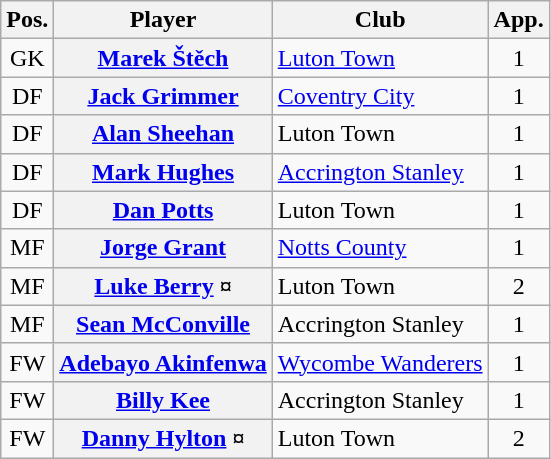<table class="wikitable plainrowheaders" style="text-align: left">
<tr>
<th scope=col>Pos.</th>
<th scope=col>Player</th>
<th scope=col>Club</th>
<th scope=col>App.</th>
</tr>
<tr>
<td style=text-align:center>GK</td>
<th scope=row><a href='#'>Marek Štěch</a></th>
<td><a href='#'>Luton Town</a></td>
<td style=text-align:center>1</td>
</tr>
<tr>
<td style=text-align:center>DF</td>
<th scope=row><a href='#'>Jack Grimmer</a></th>
<td><a href='#'>Coventry City</a></td>
<td style=text-align:center>1</td>
</tr>
<tr>
<td style=text-align:center>DF</td>
<th scope=row><a href='#'>Alan Sheehan</a></th>
<td>Luton Town</td>
<td style=text-align:center>1</td>
</tr>
<tr>
<td style=text-align:center>DF</td>
<th scope=row><a href='#'>Mark Hughes</a></th>
<td><a href='#'>Accrington Stanley</a></td>
<td style=text-align:center>1</td>
</tr>
<tr>
<td style=text-align:center>DF</td>
<th scope=row><a href='#'>Dan Potts</a></th>
<td>Luton Town</td>
<td style=text-align:center>1</td>
</tr>
<tr>
<td style=text-align:center>MF</td>
<th scope=row><a href='#'>Jorge Grant</a></th>
<td><a href='#'>Notts County</a></td>
<td style=text-align:center>1</td>
</tr>
<tr>
<td style=text-align:center>MF</td>
<th scope=row><a href='#'>Luke Berry</a> ¤</th>
<td>Luton Town</td>
<td style=text-align:center>2</td>
</tr>
<tr>
<td style=text-align:center>MF</td>
<th scope=row><a href='#'>Sean McConville</a></th>
<td>Accrington Stanley</td>
<td style=text-align:center>1</td>
</tr>
<tr>
<td style=text-align:center>FW</td>
<th scope=row><a href='#'>Adebayo Akinfenwa</a></th>
<td><a href='#'>Wycombe Wanderers</a></td>
<td style=text-align:center>1</td>
</tr>
<tr>
<td style=text-align:center>FW</td>
<th scope=row><a href='#'>Billy Kee</a></th>
<td>Accrington Stanley</td>
<td style=text-align:center>1</td>
</tr>
<tr>
<td style=text-align:center>FW</td>
<th scope=row><a href='#'>Danny Hylton</a> ¤</th>
<td>Luton Town</td>
<td style=text-align:center>2</td>
</tr>
</table>
